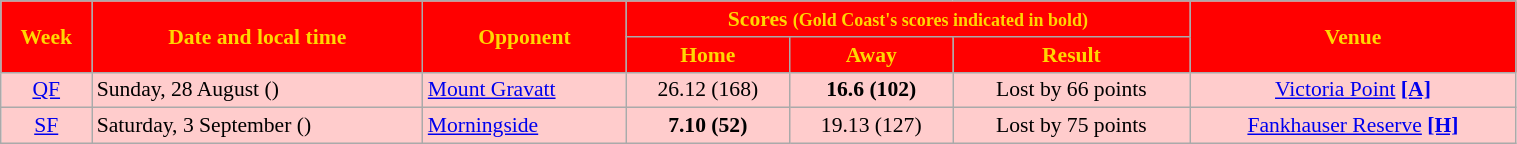<table class="wikitable plainrowheaders" style="font-size:90%; width:80%; text-align:center;">
<tr>
<th rowspan=2 style="background:red; color:gold">Week</th>
<th rowspan=2 style="background:red; color:gold">Date and local time</th>
<th rowspan=2 style="background:red; color:gold">Opponent</th>
<th colspan=3 style="background:red; color:gold">Scores <small>(Gold Coast's scores indicated in bold)</small></th>
<th rowspan=2 style="background:red; color:gold">Venue</th>
</tr>
<tr>
<th style="background:red; color:gold">Home</th>
<th style="background:red; color:gold">Away</th>
<th style="background:red; color:gold">Result</th>
</tr>
<tr style="background:#fcc;">
<td><a href='#'>QF</a></td>
<td align=left>Sunday, 28 August ()</td>
<td align=left><a href='#'>Mount Gravatt</a></td>
<td>26.12 (168)</td>
<td><strong>16.6 (102)</strong></td>
<td>Lost by 66 points</td>
<td><a href='#'>Victoria Point</a> <a href='#'><strong>[A]</strong></a></td>
</tr>
<tr style="background:#fcc;">
<td><a href='#'>SF</a></td>
<td align=left>Saturday, 3 September ()</td>
<td align=left><a href='#'>Morningside</a></td>
<td><strong>7.10 (52)</strong></td>
<td>19.13 (127)</td>
<td>Lost by 75 points</td>
<td><a href='#'>Fankhauser Reserve</a> <a href='#'><strong>[H]</strong></a></td>
</tr>
</table>
